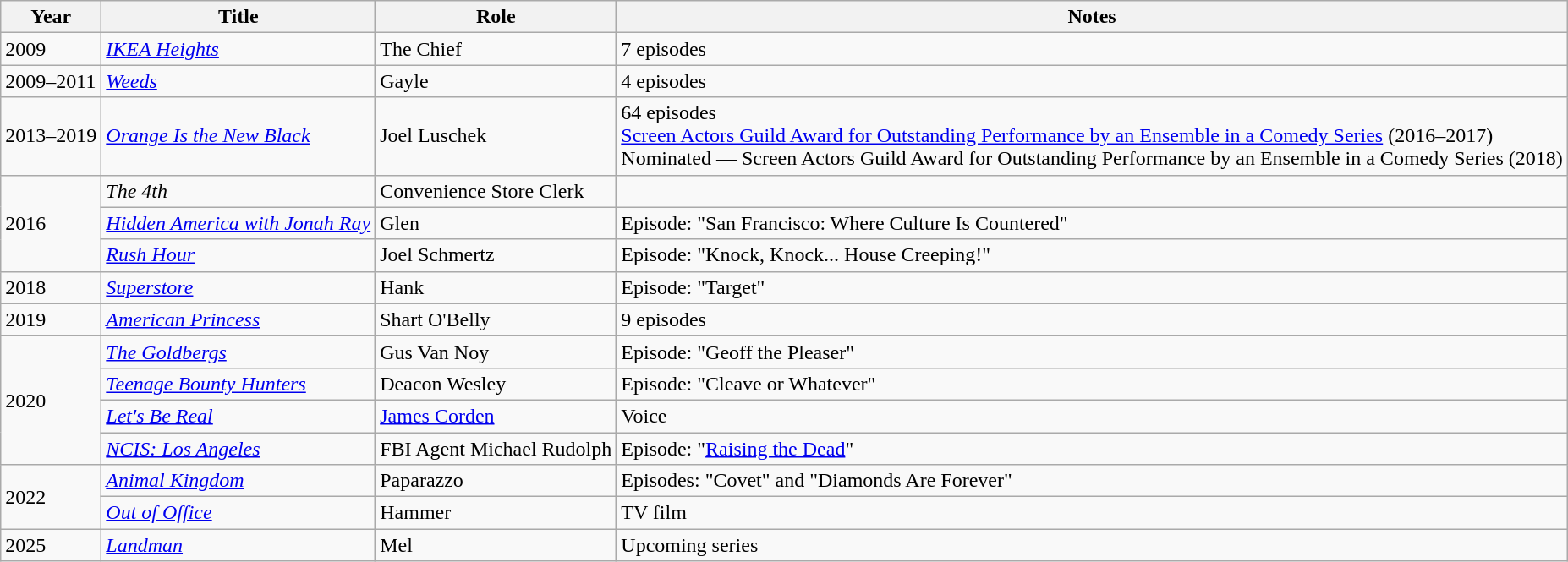<table class="wikitable sortable">
<tr>
<th>Year</th>
<th>Title</th>
<th>Role</th>
<th>Notes</th>
</tr>
<tr>
<td>2009</td>
<td><em><a href='#'>IKEA Heights</a></em></td>
<td>The Chief</td>
<td>7 episodes</td>
</tr>
<tr>
<td>2009–2011</td>
<td><em><a href='#'>Weeds</a></em></td>
<td>Gayle</td>
<td>4 episodes</td>
</tr>
<tr>
<td>2013–2019</td>
<td><em><a href='#'>Orange Is the New Black</a></em></td>
<td>Joel Luschek</td>
<td>64 episodes<br><a href='#'>Screen Actors Guild Award for Outstanding Performance by an Ensemble in a Comedy Series</a> (2016–2017)<br>Nominated — Screen Actors Guild Award for Outstanding Performance by an Ensemble in a Comedy Series (2018)</td>
</tr>
<tr>
<td rowspan="3">2016</td>
<td><em>The 4th</em></td>
<td>Convenience Store Clerk</td>
<td></td>
</tr>
<tr>
<td><em><a href='#'>Hidden America with Jonah Ray</a></em></td>
<td>Glen</td>
<td>Episode: "San Francisco: Where Culture Is Countered"</td>
</tr>
<tr>
<td><em><a href='#'>Rush Hour</a></em></td>
<td>Joel Schmertz</td>
<td>Episode: "Knock, Knock... House Creeping!"</td>
</tr>
<tr>
<td>2018</td>
<td><em><a href='#'>Superstore</a></em></td>
<td>Hank</td>
<td>Episode: "Target"</td>
</tr>
<tr>
<td>2019</td>
<td><em><a href='#'>American Princess</a></em></td>
<td>Shart O'Belly</td>
<td>9 episodes</td>
</tr>
<tr>
<td rowspan="4">2020</td>
<td><em><a href='#'>The Goldbergs</a></em></td>
<td>Gus Van Noy</td>
<td>Episode: "Geoff the Pleaser"</td>
</tr>
<tr>
<td><em><a href='#'>Teenage Bounty Hunters</a></em></td>
<td>Deacon Wesley</td>
<td>Episode: "Cleave or Whatever"</td>
</tr>
<tr>
<td><em><a href='#'>Let's Be Real</a></em></td>
<td><a href='#'>James Corden</a></td>
<td>Voice</td>
</tr>
<tr>
<td><em><a href='#'>NCIS: Los Angeles</a></em></td>
<td>FBI Agent Michael Rudolph</td>
<td>Episode: "<a href='#'>Raising the Dead</a>"</td>
</tr>
<tr>
<td rowspan="2">2022</td>
<td><em><a href='#'>Animal Kingdom</a></em></td>
<td>Paparazzo</td>
<td>Episodes: "Covet" and "Diamonds Are Forever"</td>
</tr>
<tr>
<td><em><a href='#'>Out of Office</a></em></td>
<td>Hammer</td>
<td>TV film</td>
</tr>
<tr>
<td>2025</td>
<td><em><a href='#'>Landman</a></em></td>
<td>Mel</td>
<td>Upcoming series</td>
</tr>
</table>
